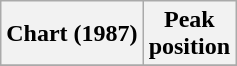<table class="wikitable sortable">
<tr>
<th align="left">Chart (1987)</th>
<th align="center">Peak<br>position</th>
</tr>
<tr>
</tr>
</table>
